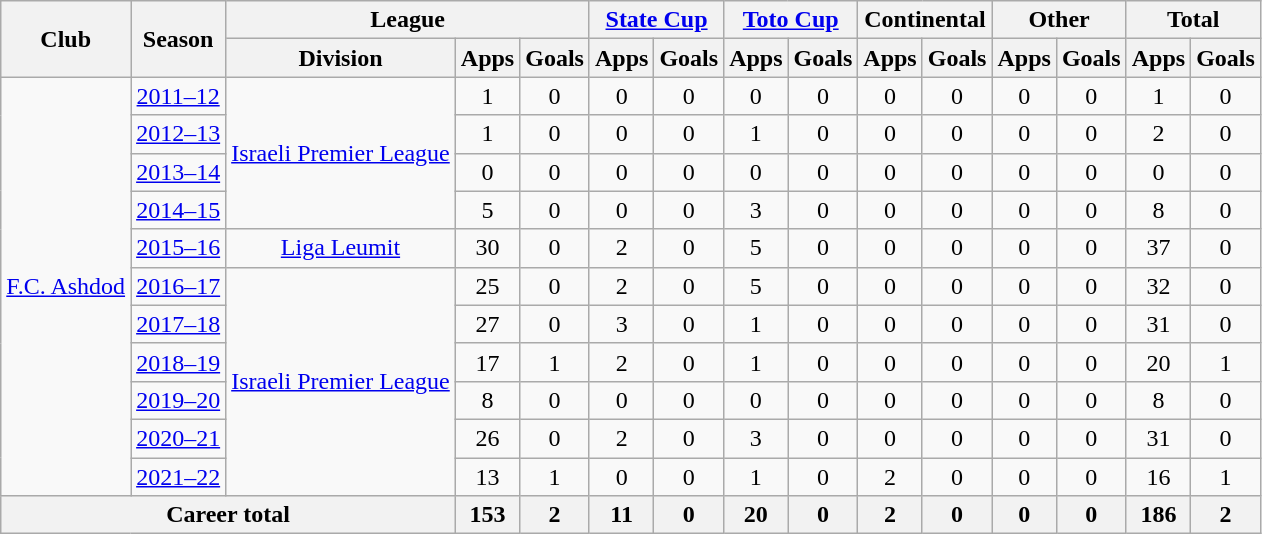<table class="wikitable" style="text-align: center">
<tr>
<th rowspan="2">Club</th>
<th rowspan="2">Season</th>
<th colspan="3">League</th>
<th colspan="2"><a href='#'>State Cup</a></th>
<th colspan="2"><a href='#'>Toto Cup</a></th>
<th colspan="2">Continental</th>
<th colspan="2">Other</th>
<th colspan="2">Total</th>
</tr>
<tr>
<th>Division</th>
<th>Apps</th>
<th>Goals</th>
<th>Apps</th>
<th>Goals</th>
<th>Apps</th>
<th>Goals</th>
<th>Apps</th>
<th>Goals</th>
<th>Apps</th>
<th>Goals</th>
<th>Apps</th>
<th>Goals</th>
</tr>
<tr>
<td rowspan="11"><a href='#'>F.C. Ashdod</a></td>
<td><a href='#'>2011–12</a></td>
<td rowspan="4"><a href='#'>Israeli Premier League</a></td>
<td>1</td>
<td>0</td>
<td>0</td>
<td>0</td>
<td>0</td>
<td>0</td>
<td>0</td>
<td>0</td>
<td>0</td>
<td>0</td>
<td>1</td>
<td>0</td>
</tr>
<tr>
<td><a href='#'>2012–13</a></td>
<td>1</td>
<td>0</td>
<td>0</td>
<td>0</td>
<td>1</td>
<td>0</td>
<td>0</td>
<td>0</td>
<td>0</td>
<td>0</td>
<td>2</td>
<td>0</td>
</tr>
<tr>
<td><a href='#'>2013–14</a></td>
<td>0</td>
<td>0</td>
<td>0</td>
<td>0</td>
<td>0</td>
<td>0</td>
<td>0</td>
<td>0</td>
<td>0</td>
<td>0</td>
<td>0</td>
<td>0</td>
</tr>
<tr>
<td><a href='#'>2014–15</a></td>
<td>5</td>
<td>0</td>
<td>0</td>
<td>0</td>
<td>3</td>
<td>0</td>
<td>0</td>
<td>0</td>
<td>0</td>
<td>0</td>
<td>8</td>
<td>0</td>
</tr>
<tr>
<td><a href='#'>2015–16</a></td>
<td rowspan="1"><a href='#'>Liga Leumit</a></td>
<td>30</td>
<td>0</td>
<td>2</td>
<td>0</td>
<td>5</td>
<td>0</td>
<td>0</td>
<td>0</td>
<td>0</td>
<td>0</td>
<td>37</td>
<td>0</td>
</tr>
<tr>
<td><a href='#'>2016–17</a></td>
<td rowspan="6"><a href='#'>Israeli Premier League</a></td>
<td>25</td>
<td>0</td>
<td>2</td>
<td>0</td>
<td>5</td>
<td>0</td>
<td>0</td>
<td>0</td>
<td>0</td>
<td>0</td>
<td>32</td>
<td>0</td>
</tr>
<tr>
<td><a href='#'>2017–18</a></td>
<td>27</td>
<td>0</td>
<td>3</td>
<td>0</td>
<td>1</td>
<td>0</td>
<td>0</td>
<td>0</td>
<td>0</td>
<td>0</td>
<td>31</td>
<td>0</td>
</tr>
<tr>
<td><a href='#'>2018–19</a></td>
<td>17</td>
<td>1</td>
<td>2</td>
<td>0</td>
<td>1</td>
<td>0</td>
<td>0</td>
<td>0</td>
<td>0</td>
<td>0</td>
<td>20</td>
<td>1</td>
</tr>
<tr>
<td><a href='#'>2019–20</a></td>
<td>8</td>
<td>0</td>
<td>0</td>
<td>0</td>
<td>0</td>
<td>0</td>
<td>0</td>
<td>0</td>
<td>0</td>
<td>0</td>
<td>8</td>
<td>0</td>
</tr>
<tr>
<td><a href='#'>2020–21</a></td>
<td>26</td>
<td>0</td>
<td>2</td>
<td>0</td>
<td>3</td>
<td>0</td>
<td>0</td>
<td>0</td>
<td>0</td>
<td>0</td>
<td>31</td>
<td>0</td>
</tr>
<tr>
<td><a href='#'>2021–22</a></td>
<td>13</td>
<td>1</td>
<td>0</td>
<td>0</td>
<td>1</td>
<td>0</td>
<td>2</td>
<td>0</td>
<td>0</td>
<td>0</td>
<td>16</td>
<td>1</td>
</tr>
<tr>
<th colspan="3"><strong>Career total</strong></th>
<th>153</th>
<th>2</th>
<th>11</th>
<th>0</th>
<th>20</th>
<th>0</th>
<th>2</th>
<th>0</th>
<th>0</th>
<th>0</th>
<th>186</th>
<th>2</th>
</tr>
</table>
